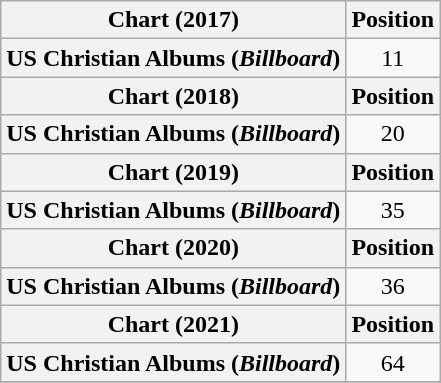<table class="wikitable sortable plainrowheaders" style="text-align:center">
<tr>
<th scope="col">Chart (2017)</th>
<th scope="col">Position</th>
</tr>
<tr>
<th scope="row">US Christian Albums (<em>Billboard</em>)</th>
<td>11</td>
</tr>
<tr>
<th scope="col">Chart (2018)</th>
<th scope="col">Position</th>
</tr>
<tr>
<th scope="row">US Christian Albums (<em>Billboard</em>)</th>
<td>20</td>
</tr>
<tr>
<th scope="col">Chart (2019)</th>
<th scope="col">Position</th>
</tr>
<tr>
<th scope="row">US Christian Albums (<em>Billboard</em>)</th>
<td>35</td>
</tr>
<tr>
<th scope="col">Chart (2020)</th>
<th scope="col">Position</th>
</tr>
<tr>
<th scope="row">US Christian Albums (<em>Billboard</em>)</th>
<td>36</td>
</tr>
<tr>
<th scope="col">Chart (2021)</th>
<th scope="col">Position</th>
</tr>
<tr>
<th scope="row">US Christian Albums (<em>Billboard</em>)</th>
<td>64</td>
</tr>
<tr>
</tr>
</table>
